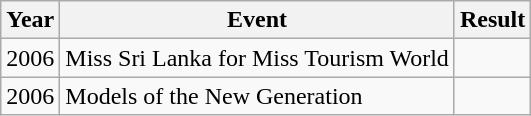<table class="wikitable">
<tr>
<th>Year</th>
<th>Event</th>
<th>Result</th>
</tr>
<tr>
<td>2006</td>
<td>Miss Sri Lanka for Miss Tourism World</td>
<td></td>
</tr>
<tr>
<td>2006</td>
<td>Models of the New Generation</td>
<td></td>
</tr>
</table>
